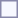<table style="border:1px solid #8888aa; background-color:#f7f8ff; padding:5px; font-size:95%; margin: 0px 12px 12px 0px;">
</table>
